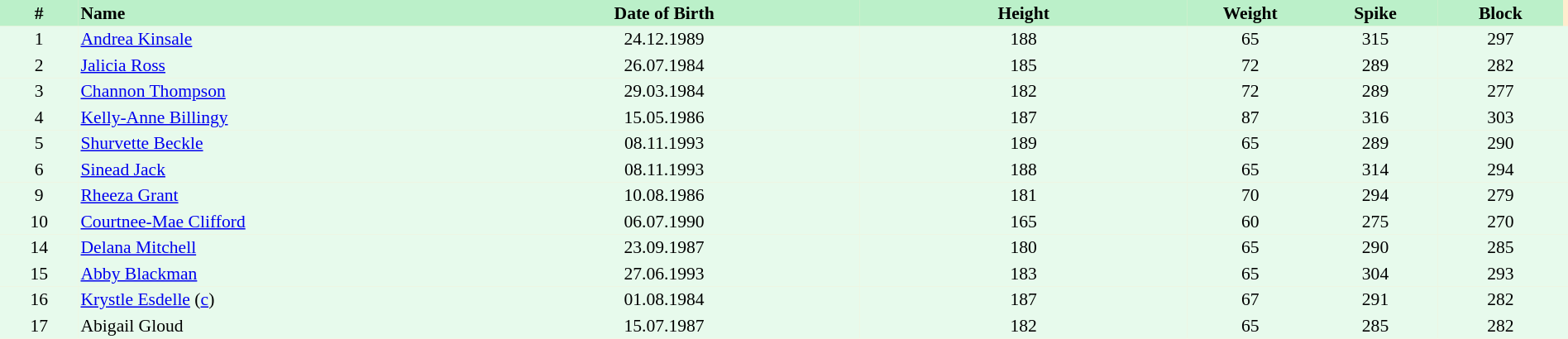<table border=0 cellpadding=2 cellspacing=0  |- bgcolor=#FFECCE style="text-align:center; font-size:90%;" width=100%>
<tr bgcolor=#BBF0C9>
<th width=5%>#</th>
<th width=25% align=left>Name</th>
<th width=25%>Date of Birth</th>
<th width=21%>Height</th>
<th width=8%>Weight</th>
<th width=8%>Spike</th>
<th width=8%>Block</th>
</tr>
<tr bgcolor=#E7FAEC>
<td>1</td>
<td align=left><a href='#'>Andrea Kinsale</a></td>
<td>24.12.1989</td>
<td>188</td>
<td>65</td>
<td>315</td>
<td>297</td>
<td></td>
</tr>
<tr bgcolor=#E7FAEC>
<td>2</td>
<td align=left><a href='#'>Jalicia Ross</a></td>
<td>26.07.1984</td>
<td>185</td>
<td>72</td>
<td>289</td>
<td>282</td>
<td></td>
</tr>
<tr bgcolor=#E7FAEC>
<td>3</td>
<td align=left><a href='#'>Channon Thompson</a></td>
<td>29.03.1984</td>
<td>182</td>
<td>72</td>
<td>289</td>
<td>277</td>
<td></td>
</tr>
<tr bgcolor=#E7FAEC>
<td>4</td>
<td align=left><a href='#'>Kelly-Anne Billingy</a></td>
<td>15.05.1986</td>
<td>187</td>
<td>87</td>
<td>316</td>
<td>303</td>
<td></td>
</tr>
<tr bgcolor=#E7FAEC>
<td>5</td>
<td align=left><a href='#'>Shurvette Beckle</a></td>
<td>08.11.1993</td>
<td>189</td>
<td>65</td>
<td>289</td>
<td>290</td>
<td></td>
</tr>
<tr bgcolor=#E7FAEC>
<td>6</td>
<td align=left><a href='#'>Sinead Jack</a></td>
<td>08.11.1993</td>
<td>188</td>
<td>65</td>
<td>314</td>
<td>294</td>
<td></td>
</tr>
<tr bgcolor=#E7FAEC>
<td>9</td>
<td align=left><a href='#'>Rheeza Grant</a></td>
<td>10.08.1986</td>
<td>181</td>
<td>70</td>
<td>294</td>
<td>279</td>
<td></td>
</tr>
<tr bgcolor=#E7FAEC>
<td>10</td>
<td align=left><a href='#'>Courtnee-Mae Clifford</a></td>
<td>06.07.1990</td>
<td>165</td>
<td>60</td>
<td>275</td>
<td>270</td>
<td></td>
</tr>
<tr bgcolor=#E7FAEC>
<td>14</td>
<td align=left><a href='#'>Delana Mitchell</a></td>
<td>23.09.1987</td>
<td>180</td>
<td>65</td>
<td>290</td>
<td>285</td>
<td></td>
</tr>
<tr bgcolor=#E7FAEC>
<td>15</td>
<td align=left><a href='#'>Abby Blackman</a></td>
<td>27.06.1993</td>
<td>183</td>
<td>65</td>
<td>304</td>
<td>293</td>
<td></td>
</tr>
<tr bgcolor=#E7FAEC>
<td>16</td>
<td align=left><a href='#'>Krystle Esdelle</a> (<a href='#'>c</a>)</td>
<td>01.08.1984</td>
<td>187</td>
<td>67</td>
<td>291</td>
<td>282</td>
<td></td>
</tr>
<tr bgcolor=#E7FAEC>
<td>17</td>
<td align=left>Abigail Gloud</td>
<td>15.07.1987</td>
<td>182</td>
<td>65</td>
<td>285</td>
<td>282</td>
<td></td>
</tr>
</table>
